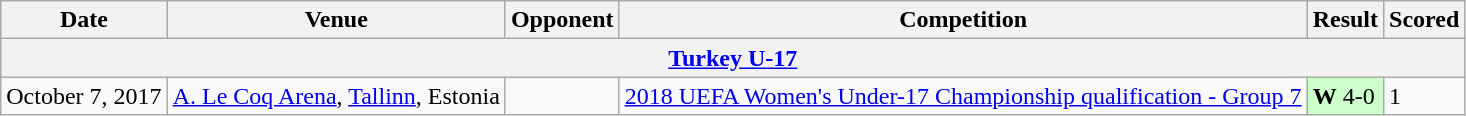<table class=wikitable>
<tr>
<th>Date</th>
<th>Venue</th>
<th>Opponent</th>
<th>Competition</th>
<th>Result</th>
<th>Scored</th>
</tr>
<tr>
<th colspan=6><a href='#'>Turkey U-17</a></th>
</tr>
<tr>
<td>October 7, 2017</td>
<td><a href='#'>A. Le Coq Arena</a>, <a href='#'>Tallinn</a>, Estonia</td>
<td></td>
<td><a href='#'>2018 UEFA Women's Under-17 Championship qualification - Group 7</a></td>
<td bgcolor=#cfc><strong>W</strong> 4-0</td>
<td>1</td>
</tr>
</table>
